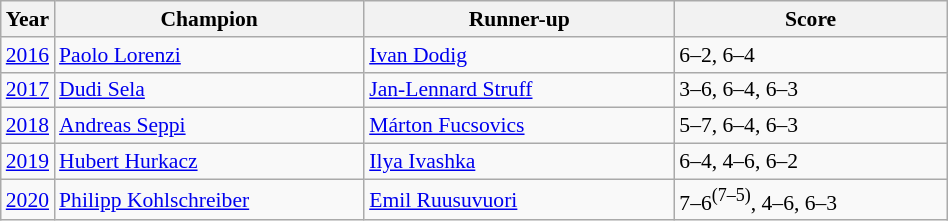<table class="wikitable" style="font-size:90%">
<tr>
<th>Year</th>
<th width="200">Champion</th>
<th width="200">Runner-up</th>
<th width="175">Score</th>
</tr>
<tr>
<td><a href='#'>2016</a></td>
<td> <a href='#'>Paolo Lorenzi</a></td>
<td> <a href='#'>Ivan Dodig</a></td>
<td>6–2, 6–4</td>
</tr>
<tr>
<td><a href='#'>2017</a></td>
<td> <a href='#'>Dudi Sela</a></td>
<td> <a href='#'>Jan-Lennard Struff</a></td>
<td>3–6, 6–4, 6–3</td>
</tr>
<tr>
<td><a href='#'>2018</a></td>
<td> <a href='#'>Andreas Seppi</a></td>
<td> <a href='#'>Márton Fucsovics</a></td>
<td>5–7, 6–4, 6–3</td>
</tr>
<tr>
<td><a href='#'>2019</a></td>
<td> <a href='#'>Hubert Hurkacz</a></td>
<td> <a href='#'>Ilya Ivashka</a></td>
<td>6–4, 4–6, 6–2</td>
</tr>
<tr>
<td><a href='#'>2020</a></td>
<td> <a href='#'>Philipp Kohlschreiber</a></td>
<td> <a href='#'>Emil Ruusuvuori</a></td>
<td>7–6<sup>(7–5)</sup>, 4–6, 6–3</td>
</tr>
</table>
